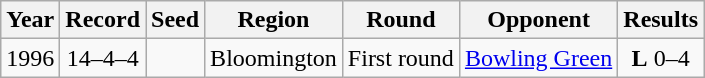<table class="wikitable" border="1" class="wikitable" style="text-align:center">
<tr align="center">
<th>Year</th>
<th>Record</th>
<th>Seed</th>
<th>Region</th>
<th>Round</th>
<th>Opponent</th>
<th>Results</th>
</tr>
<tr>
<td>1996</td>
<td>14–4–4</td>
<td></td>
<td>Bloomington</td>
<td>First round</td>
<td><a href='#'>Bowling Green</a></td>
<td><strong>L</strong> 0–4</td>
</tr>
</table>
